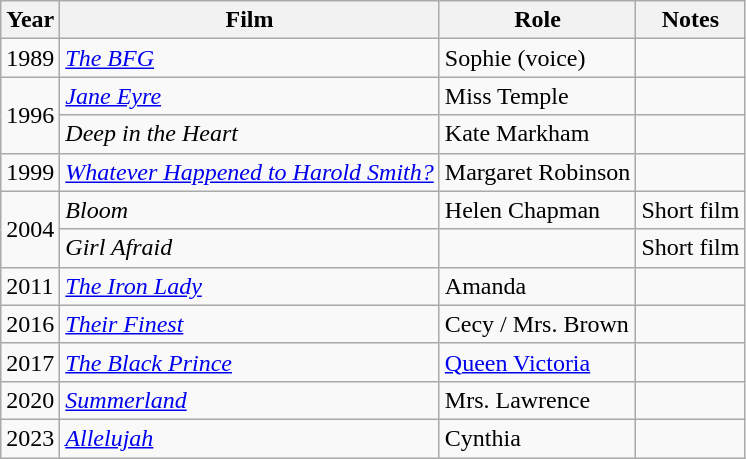<table class="wikitable">
<tr>
<th>Year</th>
<th>Film</th>
<th>Role</th>
<th>Notes</th>
</tr>
<tr>
<td>1989</td>
<td><a href='#'><em>The BFG</em></a></td>
<td>Sophie (voice)</td>
<td></td>
</tr>
<tr>
<td rowspan="2">1996</td>
<td><a href='#'><em>Jane Eyre</em></a></td>
<td>Miss Temple</td>
<td></td>
</tr>
<tr>
<td><em>Deep in the Heart</em></td>
<td>Kate Markham</td>
<td></td>
</tr>
<tr>
<td>1999</td>
<td><em><a href='#'>Whatever Happened to Harold Smith?</a></em></td>
<td>Margaret Robinson</td>
<td></td>
</tr>
<tr>
<td rowspan="2">2004</td>
<td><em>Bloom</em></td>
<td>Helen Chapman</td>
<td>Short film</td>
</tr>
<tr>
<td><em>Girl Afraid</em></td>
<td></td>
<td>Short film</td>
</tr>
<tr>
<td>2011</td>
<td><em><a href='#'>The Iron Lady</a></em></td>
<td>Amanda</td>
<td></td>
</tr>
<tr>
<td>2016</td>
<td><em><a href='#'>Their Finest</a></em></td>
<td>Cecy / Mrs. Brown</td>
<td></td>
</tr>
<tr>
<td>2017</td>
<td><em><a href='#'>The Black Prince</a></em></td>
<td><a href='#'>Queen Victoria</a></td>
<td></td>
</tr>
<tr>
<td>2020</td>
<td><em><a href='#'>Summerland</a></em></td>
<td>Mrs. Lawrence</td>
<td></td>
</tr>
<tr>
<td>2023</td>
<td><a href='#'><em>Allelujah</em></a></td>
<td>Cynthia</td>
<td></td>
</tr>
</table>
